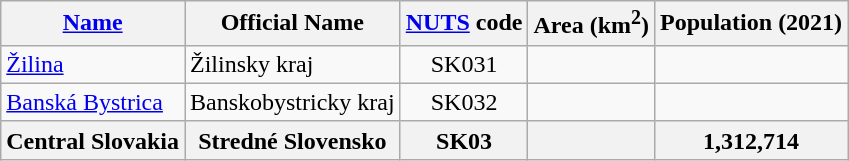<table class="wikitable" style="text-align:center;" style="font-size: 85%">
<tr>
<th><a href='#'>Name</a></th>
<th>Official Name</th>
<th><a href='#'>NUTS</a> code</th>
<th>Area (km<sup>2</sup>)</th>
<th>Population (2021)</th>
</tr>
<tr align="center">
<td align="left"><a href='#'>Žilina</a></td>
<td align="left">Žilinsky kraj</td>
<td>SK031</td>
<td></td>
<td></td>
</tr>
<tr align="center">
<td align="left"><a href='#'>Banská Bystrica</a></td>
<td align="left">Banskobystricky kraj</td>
<td>SK032</td>
<td></td>
<td></td>
</tr>
<tr>
<th>Central Slovakia</th>
<th>Stredné Slovensko</th>
<th>SK03</th>
<th></th>
<th>1,312,714</th>
</tr>
</table>
